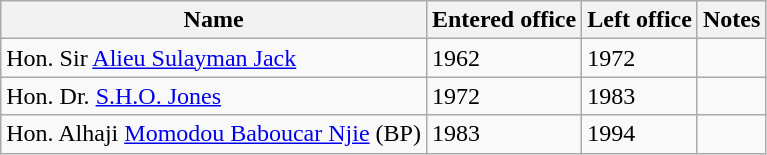<table class="wikitable">
<tr>
<th>Name</th>
<th>Entered office</th>
<th>Left office</th>
<th>Notes</th>
</tr>
<tr>
<td>Hon. Sir <a href='#'>Alieu Sulayman Jack</a></td>
<td>1962</td>
<td>1972</td>
<td></td>
</tr>
<tr>
<td>Hon. Dr. <a href='#'>S.H.O. Jones</a></td>
<td>1972</td>
<td>1983</td>
<td></td>
</tr>
<tr>
<td>Hon. Alhaji <a href='#'>Momodou Baboucar Njie</a> (BP)</td>
<td>1983</td>
<td>1994</td>
<td></td>
</tr>
</table>
